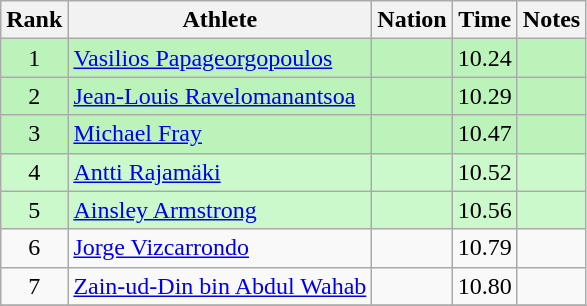<table class="wikitable sortable" style="text-align:center">
<tr>
<th>Rank</th>
<th>Athlete</th>
<th>Nation</th>
<th>Time</th>
<th>Notes</th>
</tr>
<tr bgcolor=bbf3bb>
<td>1</td>
<td align=left><a href='#'>Vasilios Papageorgopoulos</a></td>
<td align=left></td>
<td>10.24</td>
<td></td>
</tr>
<tr bgcolor=bbf3bb>
<td>2</td>
<td align=left><a href='#'>Jean-Louis Ravelomanantsoa</a></td>
<td align=left></td>
<td>10.29</td>
<td></td>
</tr>
<tr bgcolor=bbf3bb>
<td>3</td>
<td align=left><a href='#'>Michael Fray</a></td>
<td align=left></td>
<td>10.47</td>
<td></td>
</tr>
<tr bgcolor=ccf9cc>
<td>4</td>
<td align=left><a href='#'>Antti Rajamäki</a></td>
<td align=left></td>
<td>10.52</td>
<td></td>
</tr>
<tr bgcolor=ccf9cc>
<td>5</td>
<td align=left><a href='#'>Ainsley Armstrong</a></td>
<td align=left></td>
<td>10.56</td>
<td></td>
</tr>
<tr>
<td>6</td>
<td align=left><a href='#'>Jorge Vizcarrondo</a></td>
<td align=left></td>
<td>10.79</td>
<td></td>
</tr>
<tr>
<td>7</td>
<td align=left><a href='#'>Zain-ud-Din bin Abdul Wahab</a></td>
<td align=left></td>
<td>10.80</td>
<td></td>
</tr>
<tr>
</tr>
</table>
